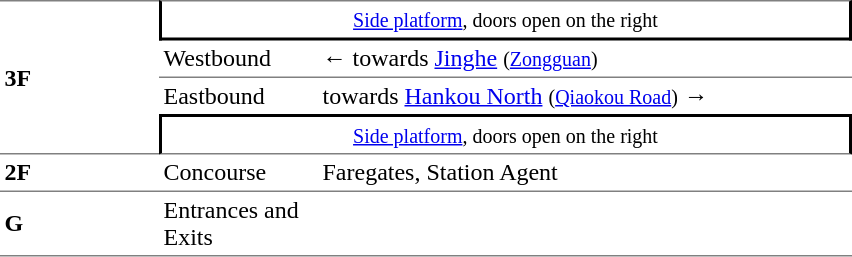<table cellspacing=0 cellpadding=3>
<tr>
<td style="border-bottom:solid 1px gray;border-top:solid 1px gray;" rowspan=4 width=100><strong>3F</strong></td>
<td style="border-right:solid 2px black;border-left:solid 2px black;border-top:solid 1px gray;border-bottom:solid 2px black;text-align:center;" colspan=2><small><a href='#'>Side platform</a>, doors open on the right</small></td>
</tr>
<tr>
<td style="border-top:solid 0px gray;" width=100>Westbound</td>
<td style="border-top:solid 0px gray;" width=350>←  towards <a href='#'>Jinghe</a> <small>(<a href='#'>Zongguan</a>)</small></td>
</tr>
<tr>
<td style="border-top:solid 1px gray;border-bottom:solid 0px gray;">Eastbound</td>
<td style="border-top:solid 1px gray;border-bottom:solid 0px gray;">  towards <a href='#'>Hankou North</a> <small>(<a href='#'>Qiaokou Road</a>)</small> →</td>
</tr>
<tr>
<td style="border-right:solid 2px black;border-left:solid 2px black;border-top:solid 2px black;border-bottom:solid 1px gray;text-align:center;" colspan=2><small><a href='#'>Side platform</a>, doors open on the right</small></td>
</tr>
<tr>
<td style="border-bottom:solid 1px gray;"><strong>2F</strong></td>
<td style="border-bottom:solid 1px gray;">Concourse</td>
<td style="border-bottom:solid 1px gray;">Faregates, Station Agent</td>
</tr>
<tr>
<td style="border-bottom:solid 1px gray;"><strong>G</strong></td>
<td style="border-bottom:solid 1px gray;">Entrances and Exits</td>
<td style="border-bottom:solid 1px gray;"></td>
</tr>
</table>
